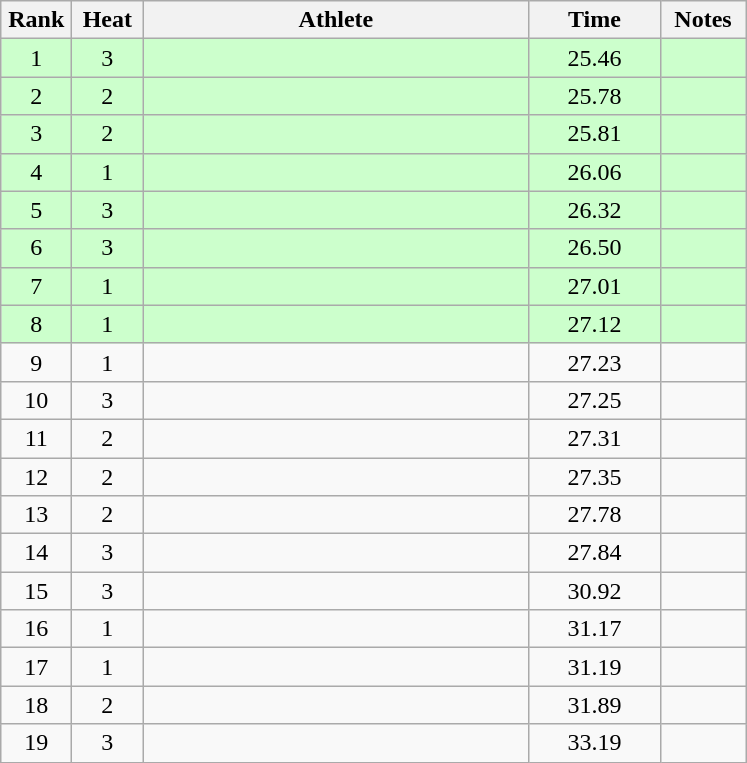<table class="wikitable" style="text-align:center">
<tr>
<th width=40>Rank</th>
<th width=40>Heat</th>
<th width=250>Athlete</th>
<th width=80>Time</th>
<th width=50>Notes</th>
</tr>
<tr bgcolor="ccffcc">
<td>1</td>
<td>3</td>
<td align=left></td>
<td>25.46</td>
<td></td>
</tr>
<tr bgcolor="ccffcc">
<td>2</td>
<td>2</td>
<td align=left></td>
<td>25.78</td>
<td></td>
</tr>
<tr bgcolor="ccffcc">
<td>3</td>
<td>2</td>
<td align=left></td>
<td>25.81</td>
<td></td>
</tr>
<tr bgcolor="ccffcc">
<td>4</td>
<td>1</td>
<td align=left></td>
<td>26.06</td>
<td></td>
</tr>
<tr bgcolor="ccffcc">
<td>5</td>
<td>3</td>
<td align=left></td>
<td>26.32</td>
<td></td>
</tr>
<tr bgcolor="ccffcc">
<td>6</td>
<td>3</td>
<td align=left></td>
<td>26.50</td>
<td></td>
</tr>
<tr bgcolor="ccffcc">
<td>7</td>
<td>1</td>
<td align=left></td>
<td>27.01</td>
<td></td>
</tr>
<tr bgcolor="ccffcc">
<td>8</td>
<td>1</td>
<td align=left></td>
<td>27.12</td>
<td></td>
</tr>
<tr>
<td>9</td>
<td>1</td>
<td align=left></td>
<td>27.23</td>
<td></td>
</tr>
<tr>
<td>10</td>
<td>3</td>
<td align=left></td>
<td>27.25</td>
<td></td>
</tr>
<tr>
<td>11</td>
<td>2</td>
<td align=left></td>
<td>27.31</td>
<td></td>
</tr>
<tr>
<td>12</td>
<td>2</td>
<td align=left></td>
<td>27.35</td>
<td></td>
</tr>
<tr>
<td>13</td>
<td>2</td>
<td align=left></td>
<td>27.78</td>
<td></td>
</tr>
<tr>
<td>14</td>
<td>3</td>
<td align=left></td>
<td>27.84</td>
<td></td>
</tr>
<tr>
<td>15</td>
<td>3</td>
<td align=left></td>
<td>30.92</td>
<td></td>
</tr>
<tr>
<td>16</td>
<td>1</td>
<td align=left></td>
<td>31.17</td>
<td></td>
</tr>
<tr>
<td>17</td>
<td>1</td>
<td align=left></td>
<td>31.19</td>
<td></td>
</tr>
<tr>
<td>18</td>
<td>2</td>
<td align=left></td>
<td>31.89</td>
<td></td>
</tr>
<tr>
<td>19</td>
<td>3</td>
<td align=left></td>
<td>33.19</td>
<td></td>
</tr>
</table>
